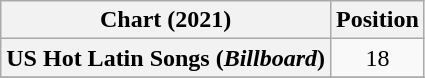<table class="wikitable sortable plainrowheaders" style="text-align:center">
<tr>
<th scope="col">Chart (2021)</th>
<th scope="col">Position</th>
</tr>
<tr>
<th scope="row">US Hot Latin Songs (<em>Billboard</em>)</th>
<td>18</td>
</tr>
<tr>
</tr>
</table>
